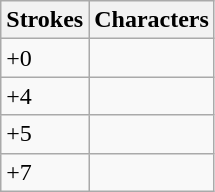<table class="wikitable">
<tr>
<th>Strokes</th>
<th>Characters</th>
</tr>
<tr>
<td>+0</td>
<td style="font-size: large;"></td>
</tr>
<tr>
<td>+4</td>
<td style="font-size: large;"></td>
</tr>
<tr>
<td>+5</td>
<td style="font-size: large;"></td>
</tr>
<tr>
<td>+7</td>
<td style="font-size: large;"></td>
</tr>
</table>
